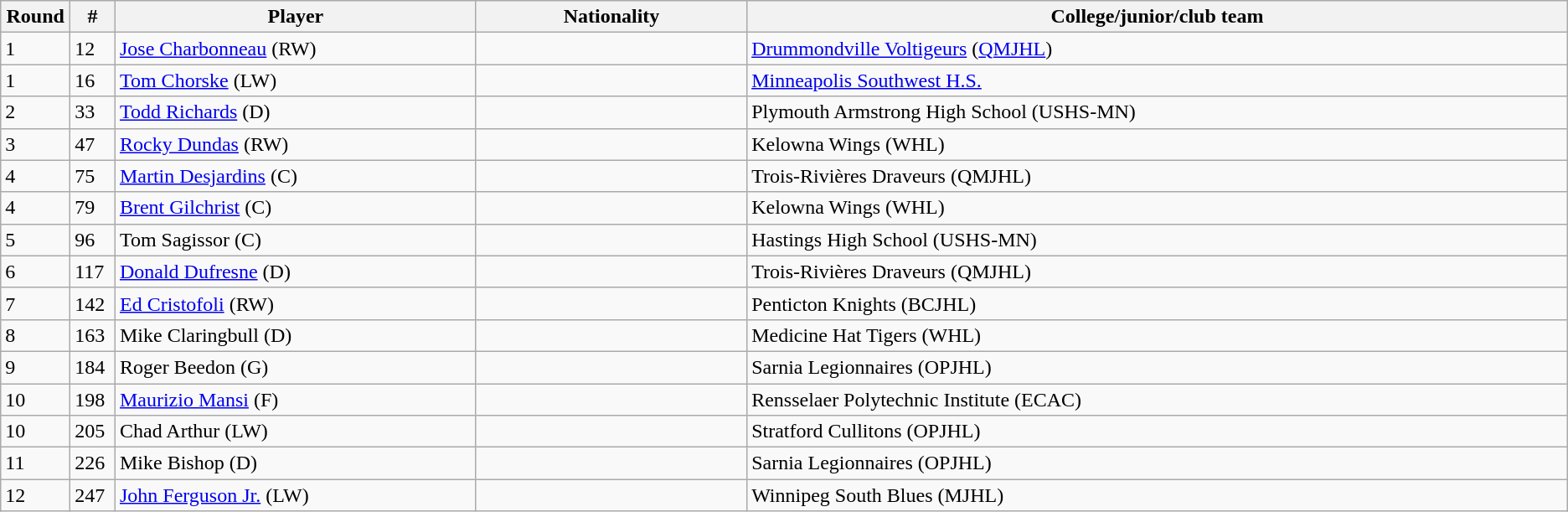<table class="wikitable">
<tr>
<th bgcolor="#DDDDFF" width="2.75%">Round</th>
<th bgcolor="#DDDDFF" width="2.75%">#</th>
<th bgcolor="#DDDDFF" width="22.0%">Player</th>
<th bgcolor="#DDDDFF" width="16.5%">Nationality</th>
<th bgcolor="#DDDDFF" width="50.0%">College/junior/club team</th>
</tr>
<tr>
<td>1</td>
<td>12</td>
<td><a href='#'>Jose Charbonneau</a> (RW)</td>
<td></td>
<td><a href='#'>Drummondville Voltigeurs</a> (<a href='#'>QMJHL</a>)</td>
</tr>
<tr>
<td>1</td>
<td>16</td>
<td><a href='#'>Tom Chorske</a> (LW)</td>
<td></td>
<td><a href='#'>Minneapolis Southwest H.S.</a></td>
</tr>
<tr>
<td>2</td>
<td>33</td>
<td><a href='#'>Todd Richards</a> (D)</td>
<td></td>
<td>Plymouth Armstrong High School (USHS-MN)</td>
</tr>
<tr>
<td>3</td>
<td>47</td>
<td><a href='#'>Rocky Dundas</a> (RW)</td>
<td></td>
<td>Kelowna Wings (WHL)</td>
</tr>
<tr>
<td>4</td>
<td>75</td>
<td><a href='#'>Martin Desjardins</a> (C)</td>
<td></td>
<td>Trois-Rivières Draveurs (QMJHL)</td>
</tr>
<tr>
<td>4</td>
<td>79</td>
<td><a href='#'>Brent Gilchrist</a> (C)</td>
<td></td>
<td>Kelowna Wings (WHL)</td>
</tr>
<tr>
<td>5</td>
<td>96</td>
<td>Tom Sagissor (C)</td>
<td></td>
<td>Hastings High School (USHS-MN)</td>
</tr>
<tr>
<td>6</td>
<td>117</td>
<td><a href='#'>Donald Dufresne</a> (D)</td>
<td></td>
<td>Trois-Rivières Draveurs (QMJHL)</td>
</tr>
<tr>
<td>7</td>
<td>142</td>
<td><a href='#'>Ed Cristofoli</a> (RW)</td>
<td></td>
<td>Penticton Knights (BCJHL)</td>
</tr>
<tr>
<td>8</td>
<td>163</td>
<td>Mike Claringbull (D)</td>
<td></td>
<td>Medicine Hat Tigers (WHL)</td>
</tr>
<tr>
<td>9</td>
<td>184</td>
<td>Roger Beedon (G)</td>
<td></td>
<td>Sarnia Legionnaires (OPJHL)</td>
</tr>
<tr>
<td>10</td>
<td>198</td>
<td><a href='#'>Maurizio Mansi</a> (F)</td>
<td></td>
<td>Rensselaer Polytechnic Institute (ECAC)</td>
</tr>
<tr>
<td>10</td>
<td>205</td>
<td>Chad Arthur (LW)</td>
<td></td>
<td>Stratford Cullitons (OPJHL)</td>
</tr>
<tr>
<td>11</td>
<td>226</td>
<td>Mike Bishop (D)</td>
<td></td>
<td>Sarnia Legionnaires (OPJHL)</td>
</tr>
<tr>
<td>12</td>
<td>247</td>
<td><a href='#'>John Ferguson Jr.</a> (LW)</td>
<td></td>
<td>Winnipeg South Blues (MJHL)</td>
</tr>
</table>
